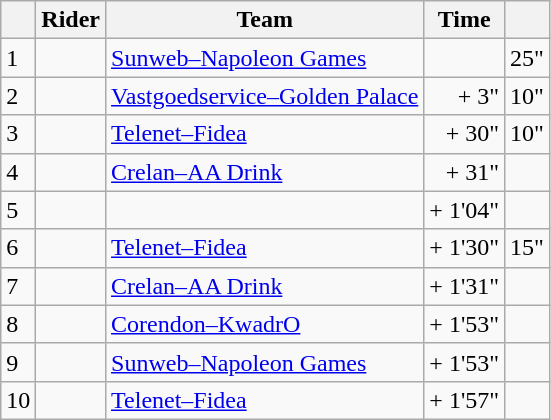<table class="wikitable">
<tr>
<th></th>
<th>Rider</th>
<th>Team</th>
<th>Time</th>
<th></th>
</tr>
<tr>
<td>1</td>
<td></td>
<td><a href='#'>Sunweb–Napoleon Games</a></td>
<td align="right"></td>
<td align="right">25"</td>
</tr>
<tr>
<td>2</td>
<td></td>
<td><a href='#'>Vastgoedservice–Golden Palace</a></td>
<td align="right">+ 3"</td>
<td align="right">10"</td>
</tr>
<tr>
<td>3</td>
<td></td>
<td><a href='#'>Telenet–Fidea</a></td>
<td align="right">+ 30"</td>
<td align="right">10"</td>
</tr>
<tr>
<td>4</td>
<td></td>
<td><a href='#'>Crelan–AA Drink</a></td>
<td align="right">+ 31"</td>
<td></td>
</tr>
<tr>
<td>5</td>
<td></td>
<td></td>
<td align="right">+ 1'04"</td>
<td></td>
</tr>
<tr>
<td>6</td>
<td></td>
<td><a href='#'>Telenet–Fidea</a></td>
<td align="right">+ 1'30"</td>
<td align="right">15"</td>
</tr>
<tr>
<td>7</td>
<td></td>
<td><a href='#'>Crelan–AA Drink</a></td>
<td align="right">+ 1'31"</td>
<td></td>
</tr>
<tr>
<td>8</td>
<td></td>
<td><a href='#'>Corendon–KwadrO</a></td>
<td align="right">+ 1'53"</td>
<td></td>
</tr>
<tr>
<td>9</td>
<td></td>
<td><a href='#'>Sunweb–Napoleon Games</a></td>
<td align="right">+ 1'53"</td>
<td></td>
</tr>
<tr>
<td>10</td>
<td></td>
<td><a href='#'>Telenet–Fidea</a></td>
<td align="right">+ 1'57"</td>
<td></td>
</tr>
</table>
